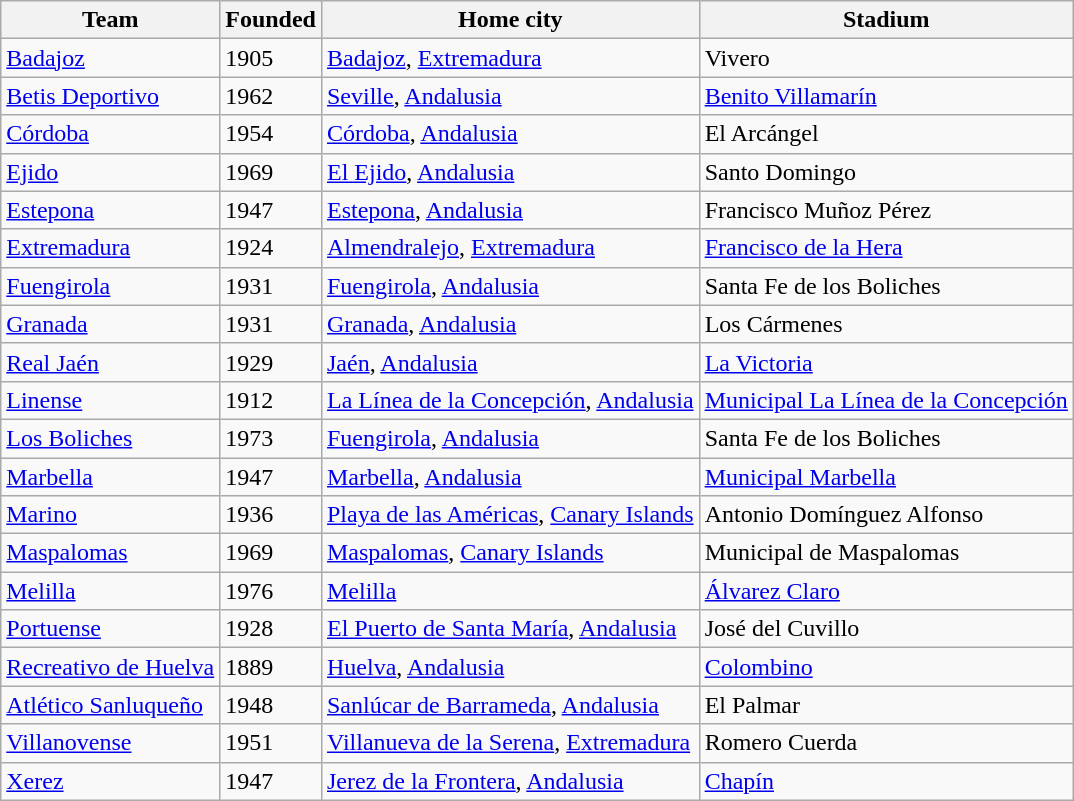<table class="wikitable sortable">
<tr>
<th>Team</th>
<th>Founded</th>
<th>Home city</th>
<th>Stadium</th>
</tr>
<tr>
<td><a href='#'>Badajoz</a></td>
<td>1905</td>
<td><a href='#'>Badajoz</a>, <a href='#'>Extremadura</a></td>
<td>Vivero</td>
</tr>
<tr>
<td><a href='#'>Betis Deportivo</a></td>
<td>1962</td>
<td><a href='#'>Seville</a>, <a href='#'>Andalusia</a></td>
<td><a href='#'>Benito Villamarín</a></td>
</tr>
<tr>
<td><a href='#'>Córdoba</a></td>
<td>1954</td>
<td><a href='#'>Córdoba</a>, <a href='#'>Andalusia</a></td>
<td>El Arcángel</td>
</tr>
<tr>
<td><a href='#'>Ejido</a></td>
<td>1969</td>
<td><a href='#'>El Ejido</a>, <a href='#'>Andalusia</a></td>
<td>Santo Domingo</td>
</tr>
<tr>
<td><a href='#'>Estepona</a></td>
<td>1947</td>
<td><a href='#'>Estepona</a>, <a href='#'>Andalusia</a></td>
<td>Francisco Muñoz Pérez</td>
</tr>
<tr>
<td><a href='#'>Extremadura</a></td>
<td>1924</td>
<td><a href='#'>Almendralejo</a>, <a href='#'>Extremadura</a></td>
<td><a href='#'>Francisco de la Hera</a></td>
</tr>
<tr>
<td><a href='#'>Fuengirola</a></td>
<td>1931</td>
<td><a href='#'>Fuengirola</a>, <a href='#'>Andalusia</a></td>
<td>Santa Fe de los Boliches</td>
</tr>
<tr>
<td><a href='#'>Granada</a></td>
<td>1931</td>
<td><a href='#'>Granada</a>, <a href='#'>Andalusia</a></td>
<td>Los Cármenes</td>
</tr>
<tr>
<td><a href='#'>Real Jaén</a></td>
<td>1929</td>
<td><a href='#'>Jaén</a>, <a href='#'>Andalusia</a></td>
<td><a href='#'>La Victoria</a></td>
</tr>
<tr>
<td><a href='#'>Linense</a></td>
<td>1912</td>
<td><a href='#'>La Línea de la Concepción</a>, <a href='#'>Andalusia</a></td>
<td><a href='#'>Municipal La Línea de la Concepción</a></td>
</tr>
<tr>
<td><a href='#'>Los Boliches</a></td>
<td>1973</td>
<td><a href='#'>Fuengirola</a>, <a href='#'>Andalusia</a></td>
<td>Santa Fe de los Boliches</td>
</tr>
<tr>
<td><a href='#'>Marbella</a></td>
<td>1947</td>
<td><a href='#'>Marbella</a>, <a href='#'>Andalusia</a></td>
<td><a href='#'>Municipal Marbella</a></td>
</tr>
<tr>
<td><a href='#'>Marino</a></td>
<td>1936</td>
<td><a href='#'>Playa de las Américas</a>, <a href='#'>Canary Islands</a></td>
<td>Antonio Domínguez Alfonso</td>
</tr>
<tr>
<td><a href='#'>Maspalomas</a></td>
<td>1969</td>
<td><a href='#'>Maspalomas</a>, <a href='#'>Canary Islands</a></td>
<td>Municipal de Maspalomas</td>
</tr>
<tr>
<td><a href='#'>Melilla</a></td>
<td>1976</td>
<td><a href='#'>Melilla</a></td>
<td><a href='#'>Álvarez Claro</a></td>
</tr>
<tr>
<td><a href='#'>Portuense</a></td>
<td>1928</td>
<td><a href='#'>El Puerto de Santa María</a>, <a href='#'>Andalusia</a></td>
<td>José del Cuvillo</td>
</tr>
<tr>
<td><a href='#'>Recreativo de Huelva</a></td>
<td>1889</td>
<td><a href='#'>Huelva</a>, <a href='#'>Andalusia</a></td>
<td><a href='#'>Colombino</a></td>
</tr>
<tr>
<td><a href='#'>Atlético Sanluqueño</a></td>
<td>1948</td>
<td><a href='#'>Sanlúcar de Barrameda</a>, <a href='#'>Andalusia</a></td>
<td>El Palmar</td>
</tr>
<tr>
<td><a href='#'>Villanovense</a></td>
<td>1951</td>
<td><a href='#'>Villanueva de la Serena</a>, <a href='#'>Extremadura</a></td>
<td>Romero Cuerda</td>
</tr>
<tr>
<td><a href='#'>Xerez</a></td>
<td>1947</td>
<td><a href='#'>Jerez de la Frontera</a>, <a href='#'>Andalusia</a></td>
<td><a href='#'>Chapín</a></td>
</tr>
</table>
